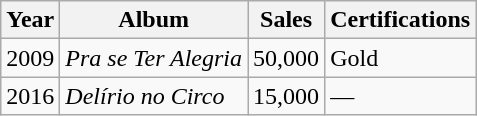<table class="wikitable" border="1" style=text-align:center;>
<tr>
<th>Year</th>
<th>Album</th>
<th>Sales</th>
<th>Certifications</th>
</tr>
<tr>
<td>2009</td>
<td align=left><em>Pra se Ter Alegria</em></td>
<td align=left>50,000</td>
<td align=left>Gold</td>
</tr>
<tr>
<td>2016</td>
<td align=left><em>Delírio no Circo</em></td>
<td align=left>15,000</td>
<td align=left>—</td>
</tr>
</table>
